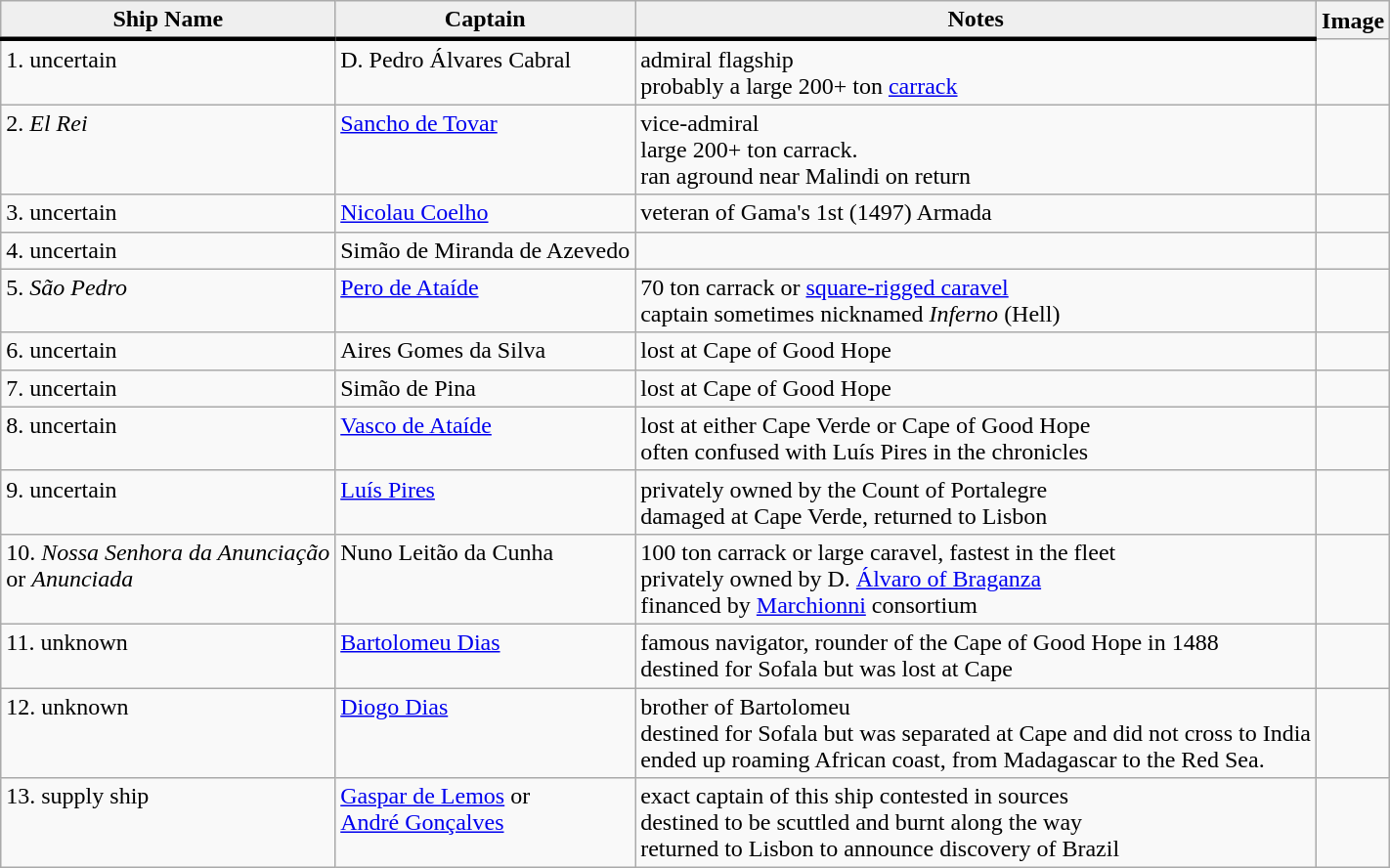<table class="wikitable sortable toccolours" style="border-collapse:collapse" cellpadding="5">
<tr>
<th style="border-bottom:3px solid; background:#efefef;"><strong>Ship Name</strong></th>
<th style="border-bottom:3px solid; background:#efefef;"><strong>Captain</strong></th>
<th style="border-bottom:3px solid; background:#efefef;"><strong>Notes</strong></th>
<th><strong>Image</strong></th>
</tr>
<tr valign="top">
<td>1. uncertain</td>
<td>D. Pedro Álvares Cabral</td>
<td>admiral flagship <br> probably a large 200+ ton <a href='#'>carrack</a></td>
<td></td>
</tr>
<tr valign="top">
<td>2. <em>El Rei</em></td>
<td><a href='#'>Sancho de Tovar</a></td>
<td>vice-admiral <br> large 200+ ton carrack.  <br> ran aground near Malindi on return</td>
<td></td>
</tr>
<tr valign="top">
<td>3. uncertain</td>
<td><a href='#'>Nicolau Coelho</a></td>
<td>veteran of Gama's 1st (1497) Armada</td>
<td></td>
</tr>
<tr valign="top">
<td>4.  uncertain</td>
<td>Simão de Miranda de Azevedo</td>
<td></td>
<td></td>
</tr>
<tr valign="top">
<td>5. <em>São Pedro</em></td>
<td><a href='#'>Pero de Ataíde</a></td>
<td>70 ton carrack or <a href='#'>square-rigged caravel</a> <br> captain sometimes nicknamed <em>Inferno</em> (Hell)</td>
<td></td>
</tr>
<tr valign="top">
<td>6.  uncertain</td>
<td>Aires Gomes da Silva</td>
<td>lost at Cape of Good Hope</td>
<td></td>
</tr>
<tr valign="top">
<td>7. uncertain</td>
<td>Simão de Pina</td>
<td>lost at Cape of Good Hope</td>
<td></td>
</tr>
<tr valign="top">
<td>8. uncertain</td>
<td><a href='#'>Vasco de Ataíde</a></td>
<td>lost at either Cape Verde or Cape of Good Hope <br>often confused with Luís Pires in the chronicles</td>
<td></td>
</tr>
<tr valign="top">
<td>9. uncertain</td>
<td><a href='#'>Luís Pires</a></td>
<td>privately owned by the Count of Portalegre <br> damaged at Cape Verde, returned to Lisbon</td>
<td></td>
</tr>
<tr valign="top">
<td>10. <em>Nossa Senhora da Anunciação</em> <br> or <em>Anunciada</em></td>
<td>Nuno Leitão da Cunha</td>
<td>100 ton carrack or large caravel, fastest in the fleet <br>privately owned by D. <a href='#'>Álvaro of Braganza</a> <br>financed by <a href='#'>Marchionni</a> consortium</td>
<td></td>
</tr>
<tr valign="top">
<td>11. unknown</td>
<td><a href='#'>Bartolomeu Dias</a></td>
<td>famous navigator, rounder of the Cape of Good Hope in 1488 <br> destined for Sofala but was lost at Cape</td>
<td></td>
</tr>
<tr valign="top">
<td>12. unknown</td>
<td><a href='#'>Diogo Dias</a></td>
<td>brother of Bartolomeu <br> destined for Sofala but was separated at Cape and did not cross to India <br>ended up roaming African coast, from Madagascar to the Red Sea.</td>
<td></td>
</tr>
<tr valign="top">
<td>13. supply ship</td>
<td><a href='#'>Gaspar de Lemos</a> or <br> <a href='#'>André Gonçalves</a></td>
<td>exact captain of this ship contested in sources <br> destined to be scuttled and burnt along the way <br> returned to Lisbon to announce discovery of Brazil</td>
<td></td>
</tr>
</table>
